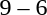<table style="text-align:center">
<tr>
<th width=200></th>
<th width=100></th>
<th width=200></th>
</tr>
<tr>
<td align=right><strong></strong></td>
<td>9 – 6</td>
<td align=left></td>
</tr>
</table>
